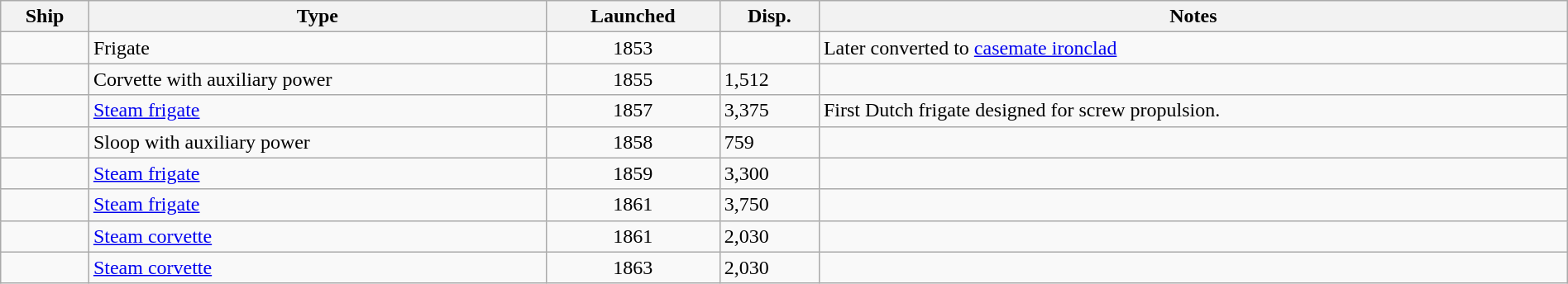<table class="wikitable sortable nowraplinks" width=100%>
<tr>
<th>Ship</th>
<th>Type</th>
<th>Launched</th>
<th>Disp.</th>
<th class=unsortable>Notes</th>
</tr>
<tr>
<td></td>
<td>Frigate</td>
<td align=center>1853</td>
<td></td>
<td>Later converted to <a href='#'>casemate ironclad</a></td>
</tr>
<tr>
<td></td>
<td>Corvette with auxiliary power</td>
<td align=center>1855</td>
<td>1,512</td>
<td></td>
</tr>
<tr>
<td></td>
<td><a href='#'>Steam frigate</a></td>
<td align=center>1857</td>
<td>3,375</td>
<td>First Dutch frigate designed for screw propulsion.</td>
</tr>
<tr>
<td></td>
<td>Sloop with auxiliary power</td>
<td align=center>1858</td>
<td>759</td>
<td></td>
</tr>
<tr>
<td></td>
<td><a href='#'>Steam frigate</a></td>
<td align=center>1859</td>
<td>3,300</td>
<td></td>
</tr>
<tr>
<td></td>
<td><a href='#'>Steam frigate</a></td>
<td align=center>1861</td>
<td>3,750</td>
<td></td>
</tr>
<tr>
<td></td>
<td><a href='#'>Steam corvette</a></td>
<td align=center>1861</td>
<td>2,030</td>
<td></td>
</tr>
<tr>
<td></td>
<td><a href='#'>Steam corvette</a></td>
<td align=center>1863</td>
<td>2,030</td>
<td></td>
</tr>
</table>
